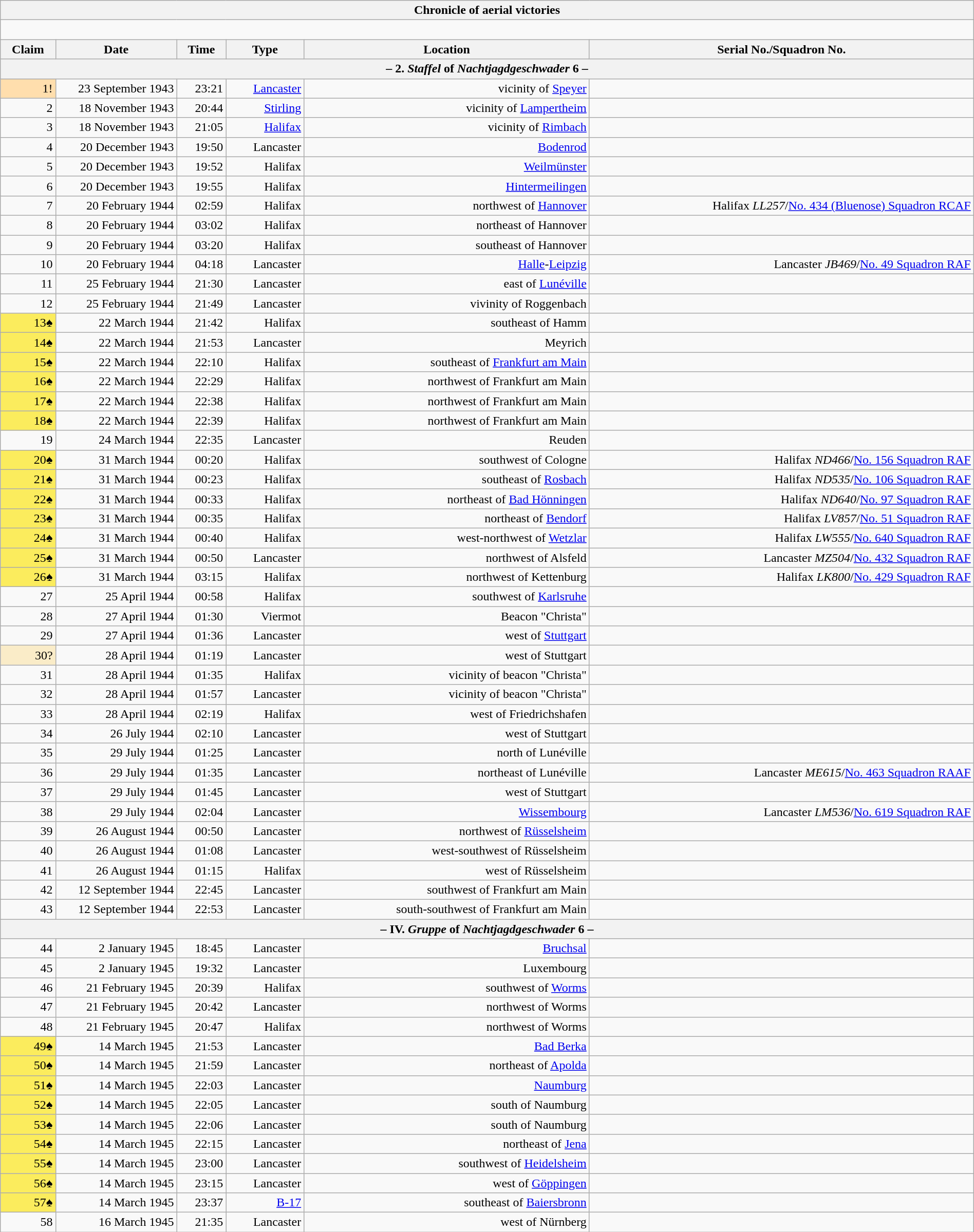<table class="wikitable plainrowheaders collapsible" style="margin-left: auto; margin-right: auto; border: none; text-align:right; width: 100%;">
<tr>
<th colspan="6">Chronicle of aerial victories</th>
</tr>
<tr>
<td colspan="6" style="text-align: left;"><br>

</td>
</tr>
<tr>
<th scope="col">Claim</th>
<th scope="col" style="width:150px">Date</th>
<th scope="col">Time</th>
<th scope="col">Type</th>
<th scope="col">Location</th>
<th scope="col">Serial No./Squadron No.</th>
</tr>
<tr>
<th colspan="6">– 2. <em>Staffel</em> of <em>Nachtjagdgeschwader</em> 6 –</th>
</tr>
<tr>
<td style="background:#ffdead">1!</td>
<td>23 September 1943</td>
<td>23:21</td>
<td><a href='#'>Lancaster</a></td>
<td>vicinity of <a href='#'>Speyer</a></td>
<td></td>
</tr>
<tr>
<td>2</td>
<td>18 November 1943</td>
<td>20:44</td>
<td><a href='#'>Stirling</a></td>
<td>vicinity of <a href='#'>Lampertheim</a></td>
<td></td>
</tr>
<tr>
<td>3</td>
<td>18 November 1943</td>
<td>21:05</td>
<td><a href='#'>Halifax</a></td>
<td>vicinity of <a href='#'>Rimbach</a></td>
<td></td>
</tr>
<tr>
<td>4</td>
<td>20 December 1943</td>
<td>19:50</td>
<td>Lancaster</td>
<td><a href='#'>Bodenrod</a></td>
<td></td>
</tr>
<tr>
<td>5</td>
<td>20 December 1943</td>
<td>19:52</td>
<td>Halifax</td>
<td><a href='#'>Weilmünster</a></td>
<td></td>
</tr>
<tr>
<td>6</td>
<td>20 December 1943</td>
<td>19:55</td>
<td>Halifax</td>
<td><a href='#'>Hintermeilingen</a></td>
<td></td>
</tr>
<tr>
<td>7</td>
<td>20 February 1944</td>
<td>02:59</td>
<td>Halifax</td>
<td>northwest of <a href='#'>Hannover</a></td>
<td>Halifax <em>LL257</em>/<a href='#'>No. 434 (Bluenose) Squadron RCAF</a></td>
</tr>
<tr>
<td>8</td>
<td>20 February 1944</td>
<td>03:02</td>
<td>Halifax</td>
<td>northeast of Hannover</td>
<td></td>
</tr>
<tr>
<td>9</td>
<td>20 February 1944</td>
<td>03:20</td>
<td>Halifax</td>
<td>southeast of Hannover</td>
<td></td>
</tr>
<tr>
<td>10</td>
<td>20 February 1944</td>
<td>04:18</td>
<td>Lancaster</td>
<td><a href='#'>Halle</a>-<a href='#'>Leipzig</a></td>
<td>Lancaster <em>JB469</em>/<a href='#'>No. 49 Squadron RAF</a></td>
</tr>
<tr>
<td>11</td>
<td>25 February 1944</td>
<td>21:30</td>
<td>Lancaster</td>
<td> east of <a href='#'>Lunéville</a></td>
<td></td>
</tr>
<tr>
<td>12</td>
<td>25 February 1944</td>
<td>21:49</td>
<td>Lancaster</td>
<td>vivinity of Roggenbach</td>
<td></td>
</tr>
<tr>
<td style="background:#fbec5d;">13♠</td>
<td>22 March 1944</td>
<td>21:42</td>
<td>Halifax</td>
<td> southeast of Hamm</td>
<td></td>
</tr>
<tr>
<td style="background:#fbec5d;">14♠</td>
<td>22 March 1944</td>
<td>21:53</td>
<td>Lancaster</td>
<td>Meyrich</td>
<td></td>
</tr>
<tr>
<td style="background:#fbec5d;">15♠</td>
<td>22 March 1944</td>
<td>22:10</td>
<td>Halifax</td>
<td>southeast of <a href='#'>Frankfurt am Main</a></td>
<td></td>
</tr>
<tr>
<td style="background:#fbec5d;">16♠</td>
<td>22 March 1944</td>
<td>22:29</td>
<td>Halifax</td>
<td>northwest of Frankfurt am Main</td>
<td></td>
</tr>
<tr>
<td style="background:#fbec5d;">17♠</td>
<td>22 March 1944</td>
<td>22:38</td>
<td>Halifax</td>
<td>northwest of Frankfurt am Main</td>
<td></td>
</tr>
<tr>
<td style="background:#fbec5d;">18♠</td>
<td>22 March 1944</td>
<td>22:39</td>
<td>Halifax</td>
<td>northwest of Frankfurt am Main</td>
<td></td>
</tr>
<tr>
<td>19</td>
<td>24 March 1944</td>
<td>22:35</td>
<td>Lancaster</td>
<td>Reuden</td>
<td></td>
</tr>
<tr>
<td style="background:#fbec5d;">20♠</td>
<td>31 March 1944</td>
<td>00:20</td>
<td>Halifax</td>
<td>southwest of Cologne</td>
<td>Halifax <em>ND466</em>/<a href='#'>No. 156 Squadron RAF</a></td>
</tr>
<tr>
<td style="background:#fbec5d;">21♠</td>
<td>31 March 1944</td>
<td>00:23</td>
<td>Halifax</td>
<td>southeast of <a href='#'>Rosbach</a></td>
<td>Halifax <em>ND535</em>/<a href='#'>No. 106 Squadron RAF</a></td>
</tr>
<tr>
<td style="background:#fbec5d;">22♠</td>
<td>31 March 1944</td>
<td>00:33</td>
<td>Halifax</td>
<td> northeast of <a href='#'>Bad Hönningen</a></td>
<td>Halifax <em>ND640</em>/<a href='#'>No. 97 Squadron RAF</a></td>
</tr>
<tr>
<td style="background:#fbec5d;">23♠</td>
<td>31 March 1944</td>
<td>00:35</td>
<td>Halifax</td>
<td> northeast of <a href='#'>Bendorf</a></td>
<td>Halifax <em>LV857</em>/<a href='#'>No. 51 Squadron RAF</a></td>
</tr>
<tr>
<td style="background:#fbec5d;">24♠</td>
<td>31 March 1944</td>
<td>00:40</td>
<td>Halifax</td>
<td> west-northwest of <a href='#'>Wetzlar</a></td>
<td>Halifax <em>LW555</em>/<a href='#'>No. 640 Squadron RAF</a></td>
</tr>
<tr>
<td style="background:#fbec5d;">25♠</td>
<td>31 March 1944</td>
<td>00:50</td>
<td>Lancaster</td>
<td> northwest of Alsfeld</td>
<td>Lancaster <em>MZ504</em>/<a href='#'>No. 432 Squadron RAF</a></td>
</tr>
<tr>
<td style="background:#fbec5d;">26♠</td>
<td>31 March 1944</td>
<td>03:15</td>
<td>Halifax</td>
<td>northwest of Kettenburg</td>
<td>Halifax <em>LK800</em>/<a href='#'>No. 429 Squadron RAF</a></td>
</tr>
<tr>
<td>27</td>
<td>25 April 1944</td>
<td>00:58</td>
<td>Halifax</td>
<td>southwest of <a href='#'>Karlsruhe</a></td>
<td></td>
</tr>
<tr>
<td>28</td>
<td>27 April 1944</td>
<td>01:30</td>
<td>Viermot</td>
<td>Beacon "Christa"</td>
<td></td>
</tr>
<tr>
<td>29</td>
<td>27 April 1944</td>
<td>01:36</td>
<td>Lancaster</td>
<td>west of <a href='#'>Stuttgart</a></td>
<td></td>
</tr>
<tr>
<td style="background:#faecc8">30?</td>
<td>28 April 1944</td>
<td>01:19</td>
<td>Lancaster</td>
<td>west of Stuttgart</td>
<td></td>
</tr>
<tr>
<td>31</td>
<td>28 April 1944</td>
<td>01:35</td>
<td>Halifax</td>
<td>vicinity of beacon "Christa"</td>
<td></td>
</tr>
<tr>
<td>32</td>
<td>28 April 1944</td>
<td>01:57</td>
<td>Lancaster</td>
<td>vicinity of beacon "Christa"</td>
<td></td>
</tr>
<tr>
<td>33</td>
<td>28 April 1944</td>
<td>02:19</td>
<td>Halifax</td>
<td> west of Friedrichshafen</td>
<td></td>
</tr>
<tr>
<td>34</td>
<td>26 July 1944</td>
<td>02:10</td>
<td>Lancaster</td>
<td>west of Stuttgart</td>
<td></td>
</tr>
<tr>
<td>35</td>
<td>29 July 1944</td>
<td>01:25</td>
<td>Lancaster</td>
<td>north of Lunéville</td>
<td></td>
</tr>
<tr>
<td>36</td>
<td>29 July 1944</td>
<td>01:35</td>
<td>Lancaster</td>
<td>northeast of Lunéville</td>
<td>Lancaster <em>ME615</em>/<a href='#'>No. 463 Squadron RAAF</a></td>
</tr>
<tr>
<td>37</td>
<td>29 July 1944</td>
<td>01:45</td>
<td>Lancaster</td>
<td>west of Stuttgart</td>
<td></td>
</tr>
<tr>
<td>38</td>
<td>29 July 1944</td>
<td>02:04</td>
<td>Lancaster</td>
<td><a href='#'>Wissembourg</a></td>
<td>Lancaster <em>LM536</em>/<a href='#'>No. 619 Squadron RAF</a></td>
</tr>
<tr>
<td>39</td>
<td>26 August 1944</td>
<td>00:50</td>
<td>Lancaster</td>
<td>northwest of <a href='#'>Rüsselsheim</a></td>
<td></td>
</tr>
<tr>
<td>40</td>
<td>26 August 1944</td>
<td>01:08</td>
<td>Lancaster</td>
<td>west-southwest of Rüsselsheim</td>
<td></td>
</tr>
<tr>
<td>41</td>
<td>26 August 1944</td>
<td>01:15</td>
<td>Halifax</td>
<td>west of Rüsselsheim</td>
<td></td>
</tr>
<tr>
<td>42</td>
<td>12 September 1944</td>
<td>22:45</td>
<td>Lancaster</td>
<td>southwest of Frankfurt am Main</td>
<td></td>
</tr>
<tr>
<td>43</td>
<td>12 September 1944</td>
<td>22:53</td>
<td>Lancaster</td>
<td>south-southwest of Frankfurt am Main</td>
<td></td>
</tr>
<tr>
<th colspan="6">– IV. <em>Gruppe</em> of <em>Nachtjagdgeschwader</em> 6 –</th>
</tr>
<tr>
<td>44</td>
<td>2 January 1945</td>
<td>18:45</td>
<td>Lancaster</td>
<td><a href='#'>Bruchsal</a></td>
<td></td>
</tr>
<tr>
<td>45</td>
<td>2 January 1945</td>
<td>19:32</td>
<td>Lancaster</td>
<td>Luxembourg</td>
<td></td>
</tr>
<tr>
<td>46</td>
<td>21 February 1945</td>
<td>20:39</td>
<td>Halifax</td>
<td>southwest of <a href='#'>Worms</a></td>
<td></td>
</tr>
<tr>
<td>47</td>
<td>21 February 1945</td>
<td>20:42</td>
<td>Lancaster</td>
<td>northwest of Worms</td>
<td></td>
</tr>
<tr>
<td>48</td>
<td>21 February 1945</td>
<td>20:47</td>
<td>Halifax</td>
<td>northwest of Worms</td>
<td></td>
</tr>
<tr>
<td style="background:#fbec5d;">49♠</td>
<td>14 March 1945</td>
<td>21:53</td>
<td>Lancaster</td>
<td><a href='#'>Bad Berka</a></td>
<td></td>
</tr>
<tr>
<td style="background:#fbec5d;">50♠</td>
<td>14 March 1945</td>
<td>21:59</td>
<td>Lancaster</td>
<td> northeast of <a href='#'>Apolda</a></td>
<td></td>
</tr>
<tr>
<td style="background:#fbec5d;">51♠</td>
<td>14 March 1945</td>
<td>22:03</td>
<td>Lancaster</td>
<td><a href='#'>Naumburg</a></td>
<td></td>
</tr>
<tr>
<td style="background:#fbec5d;">52♠</td>
<td>14 March 1945</td>
<td>22:05</td>
<td>Lancaster</td>
<td> south of Naumburg</td>
<td></td>
</tr>
<tr>
<td style="background:#fbec5d;">53♠</td>
<td>14 March 1945</td>
<td>22:06</td>
<td>Lancaster</td>
<td> south of Naumburg</td>
<td></td>
</tr>
<tr>
<td style="background:#fbec5d;">54♠</td>
<td>14 March 1945</td>
<td>22:15</td>
<td>Lancaster</td>
<td> northeast of <a href='#'>Jena</a></td>
<td></td>
</tr>
<tr>
<td style="background:#fbec5d;">55♠</td>
<td>14 March 1945</td>
<td>23:00</td>
<td>Lancaster</td>
<td> southwest of <a href='#'>Heidelsheim</a></td>
<td></td>
</tr>
<tr>
<td style="background:#fbec5d;">56♠</td>
<td>14 March 1945</td>
<td>23:15</td>
<td>Lancaster</td>
<td> west of <a href='#'>Göppingen</a></td>
<td></td>
</tr>
<tr>
<td style="background:#fbec5d;">57♠</td>
<td>14 March 1945</td>
<td>23:37</td>
<td><a href='#'>B-17</a></td>
<td> southeast of <a href='#'>Baiersbronn</a></td>
<td></td>
</tr>
<tr>
<td>58</td>
<td>16 March 1945</td>
<td>21:35</td>
<td>Lancaster</td>
<td> west of Nürnberg</td>
<td></td>
</tr>
</table>
